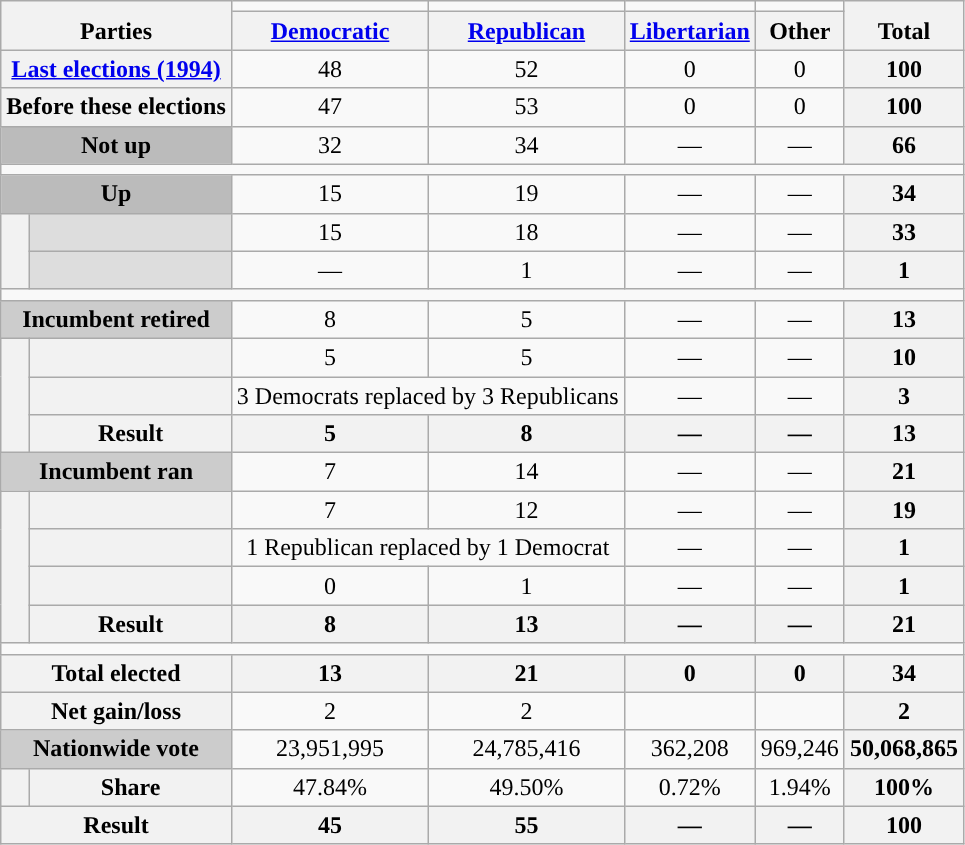<table class=wikitable style=text-align:center>
<tr valign=bottom>
<th rowspan=2 colspan=2>Parties</th>
<td style="background-color:"></td>
<td style="background-color:"></td>
<td style="background-color:"></td>
<td style="background-color:"></td>
<th rowspan=2>Total</th>
</tr>
<tr valign=bottom>
<th><a href='#'>Democratic</a></th>
<th><a href='#'>Republican</a></th>
<th><a href='#'>Libertarian</a></th>
<th>Other</th>
</tr>
<tr>
<th colspan=2><a href='#'>Last elections (1994)</a></th>
<td>48</td>
<td>52</td>
<td>0</td>
<td>0</td>
<th>100</th>
</tr>
<tr>
<th colspan=2 class=small>Before these elections</th>
<td>47</td>
<td>53</td>
<td>0</td>
<td>0</td>
<th>100</th>
</tr>
<tr>
<th colspan=2 style="background:#bbb">Not up</th>
<td>32</td>
<td>34</td>
<td>—</td>
<td>—</td>
<th>66</th>
</tr>
<tr>
<td colspan=100></td>
</tr>
<tr>
<th colspan=2 style="background:#bbb">Up</th>
<td>15</td>
<td>19</td>
<td>—</td>
<td>—</td>
<th>34</th>
</tr>
<tr>
<th rowspan=2></th>
<th style="background:#ddd"></th>
<td>15</td>
<td>18</td>
<td>—</td>
<td>—</td>
<th>33</th>
</tr>
<tr>
<th style="background:#ddd"></th>
<td>—</td>
<td>1</td>
<td>—</td>
<td>—</td>
<th>1</th>
</tr>
<tr>
<td colspan=100></td>
</tr>
<tr>
<th colspan=2 style="background:#ccc">Incumbent retired</th>
<td>8</td>
<td>5</td>
<td>—</td>
<td>—</td>
<th>13</th>
</tr>
<tr>
<th rowspan=3></th>
<th></th>
<td>5</td>
<td>5</td>
<td>—</td>
<td>—</td>
<th>10</th>
</tr>
<tr>
<th></th>
<td colspan=2 >3 Democrats replaced by 3 Republicans</td>
<td>—</td>
<td>—</td>
<th>3</th>
</tr>
<tr>
<th>Result</th>
<th>5</th>
<th>8</th>
<th>—</th>
<th>—</th>
<th>13</th>
</tr>
<tr>
<th colspan=2 style="background:#ccc">Incumbent ran</th>
<td>7</td>
<td>14</td>
<td>—</td>
<td>—</td>
<th>21</th>
</tr>
<tr>
<th rowspan=4></th>
<th></th>
<td>7</td>
<td>12</td>
<td>—</td>
<td>—</td>
<th>19</th>
</tr>
<tr>
<th></th>
<td colspan=2 >1 Republican replaced by 1 Democrat</td>
<td>—</td>
<td>—</td>
<th>1</th>
</tr>
<tr>
<th></th>
<td>0</td>
<td>1</td>
<td>—</td>
<td>—</td>
<th>1</th>
</tr>
<tr>
<th>Result</th>
<th>8</th>
<th>13</th>
<th>—</th>
<th>—</th>
<th>21</th>
</tr>
<tr>
<td colspan=100></td>
</tr>
<tr>
<th colspan=2>Total elected</th>
<th>13</th>
<th>21</th>
<th>0</th>
<th>0</th>
<th>34</th>
</tr>
<tr>
<th colspan=2>Net gain/loss</th>
<td> 2</td>
<td> 2</td>
<td></td>
<td></td>
<th>2</th>
</tr>
<tr>
<th colspan=2 style="background:#ccc">Nationwide vote</th>
<td>23,951,995</td>
<td>24,785,416</td>
<td>362,208</td>
<td>969,246</td>
<th>50,068,865</th>
</tr>
<tr>
<th></th>
<th>Share</th>
<td>47.84%</td>
<td>49.50%</td>
<td>0.72%</td>
<td>1.94%</td>
<th>100%<br></th>
</tr>
<tr>
<th colspan=2>Result</th>
<th>45</th>
<th>55</th>
<th>—</th>
<th>—</th>
<th>100</th>
</tr>
</table>
